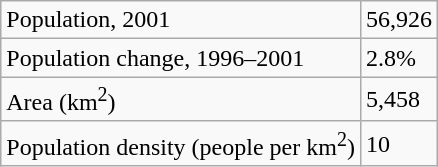<table class="wikitable">
<tr>
<td>Population, 2001</td>
<td>56,926</td>
</tr>
<tr>
<td>Population change, 1996–2001</td>
<td>2.8%</td>
</tr>
<tr>
<td>Area (km<sup>2</sup>)</td>
<td>5,458</td>
</tr>
<tr>
<td>Population density (people per km<sup>2</sup>)</td>
<td>10</td>
</tr>
</table>
